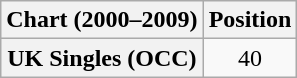<table class="wikitable plainrowheaders" style="text-align:center">
<tr>
<th>Chart (2000–2009)</th>
<th>Position</th>
</tr>
<tr>
<th scope="row">UK Singles (OCC)</th>
<td>40</td>
</tr>
</table>
